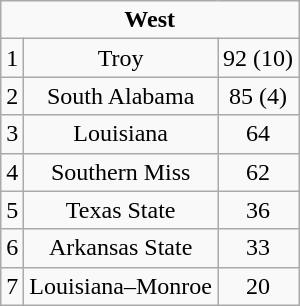<table class="wikitable" style="display: inline-table;">
<tr align="center">
<td align="center" Colspan="3"><strong>West</strong><br></td>
</tr>
<tr align="center">
<td>1</td>
<td>Troy</td>
<td>92 (10)</td>
</tr>
<tr align="center">
<td>2</td>
<td>South Alabama</td>
<td>85 (4)</td>
</tr>
<tr align="center">
<td>3</td>
<td>Louisiana</td>
<td>64</td>
</tr>
<tr align="center">
<td>4</td>
<td>Southern Miss</td>
<td>62</td>
</tr>
<tr align="center">
<td>5</td>
<td>Texas State</td>
<td>36</td>
</tr>
<tr align="center">
<td>6</td>
<td>Arkansas State</td>
<td>33</td>
</tr>
<tr align="center">
<td>7</td>
<td>Louisiana–Monroe</td>
<td>20</td>
</tr>
</table>
